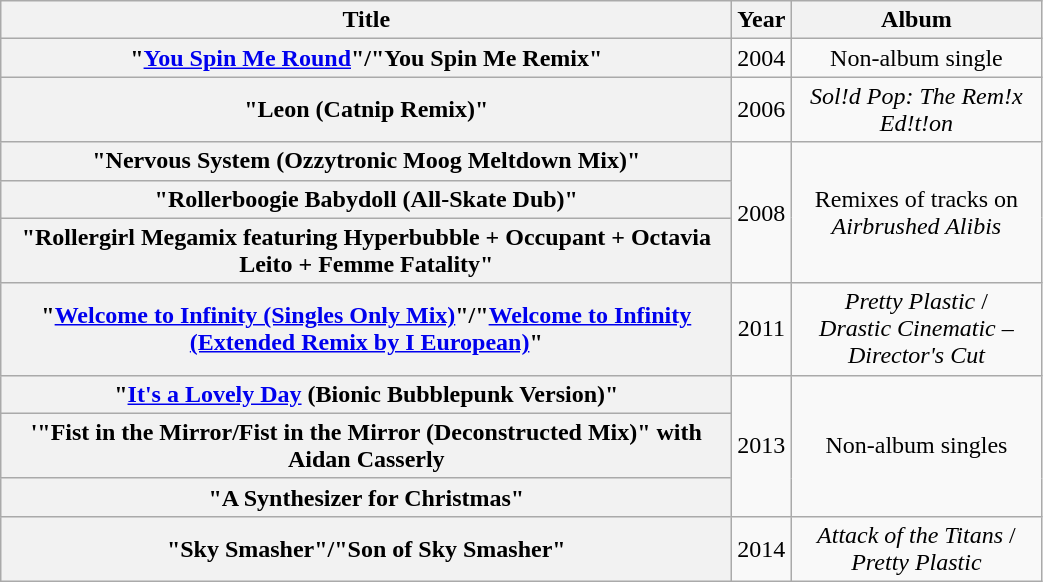<table class="wikitable plainrowheaders" style="text-align:center; border:1">
<tr>
<th scope="col" style="width:30em;">Title</th>
<th scope="col">Year</th>
<th scope="col" style="width:10em;">Album</th>
</tr>
<tr>
<th scope="row">"<a href='#'>You Spin Me Round</a>"/"You Spin Me Remix"</th>
<td>2004</td>
<td>Non-album single</td>
</tr>
<tr>
<th scope="row">"Leon (Catnip Remix)"</th>
<td>2006</td>
<td><em>Sol!d Pop: The Rem!x Ed!t!on</em></td>
</tr>
<tr>
<th scope="row">"Nervous System (Ozzytronic Moog Meltdown Mix)"</th>
<td rowspan="3">2008</td>
<td rowspan="3">Remixes of tracks on <em>Airbrushed Alibis</em></td>
</tr>
<tr>
<th scope="row">"Rollerboogie Babydoll (All-Skate Dub)"</th>
</tr>
<tr>
<th scope="row">"Rollergirl Megamix featuring Hyperbubble + Occupant + Octavia Leito + Femme Fatality"</th>
</tr>
<tr>
<th scope="row">"<a href='#'>Welcome to Infinity (Singles Only Mix)</a>"/"<a href='#'>Welcome to Infinity (Extended Remix by I European)</a>"</th>
<td>2011</td>
<td><em>Pretty Plastic</em> /<br><em>Drastic Cinematic – Director's Cut</em></td>
</tr>
<tr>
<th scope="row">"<a href='#'>It's a Lovely Day</a> (Bionic Bubblepunk Version)"</th>
<td rowspan="3">2013</td>
<td rowspan="3">Non-album singles</td>
</tr>
<tr>
<th scope="row">'"Fist in the Mirror/Fist in the Mirror (Deconstructed Mix)" with Aidan Casserly</th>
</tr>
<tr>
<th scope="row">"A Synthesizer for Christmas"</th>
</tr>
<tr>
<th scope="row">"Sky Smasher"/"Son of Sky Smasher"</th>
<td>2014</td>
<td><em>Attack of the Titans</em> /<br><em>Pretty Plastic</em></td>
</tr>
</table>
